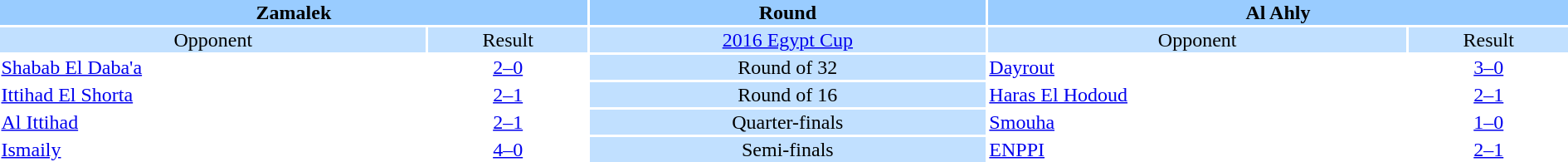<table style="width:100%; text-align:center;">
<tr style="vertical-align:top; background:#99CCFF;">
<th colspan="2" style="width:1">Zamalek</th>
<th><strong>Round</strong></th>
<th colspan="2" style="width:1">Al Ahly</th>
</tr>
<tr style="vertical-align:top; background:#C1E0FF;">
<td>Opponent</td>
<td>Result</td>
<td><a href='#'>2016 Egypt Cup</a></td>
<td>Opponent</td>
<td>Result</td>
</tr>
<tr>
<td align="left"><a href='#'>Shabab El Daba'a</a></td>
<td><a href='#'>2–0</a></td>
<td style="background:#C1E0FF;">Round of 32</td>
<td align="left"><a href='#'>Dayrout</a></td>
<td><a href='#'>3–0</a></td>
</tr>
<tr>
<td align="left"><a href='#'>Ittihad El Shorta</a></td>
<td><a href='#'>2–1</a></td>
<td style="background:#C1E0FF;">Round of 16</td>
<td align="left"><a href='#'>Haras El Hodoud</a></td>
<td><a href='#'>2–1</a></td>
</tr>
<tr>
<td align="left"><a href='#'>Al Ittihad</a></td>
<td><a href='#'>2–1</a></td>
<td style="background:#C1E0FF;">Quarter-finals</td>
<td align="left"><a href='#'>Smouha</a></td>
<td><a href='#'>1–0</a></td>
</tr>
<tr>
<td align="left"><a href='#'>Ismaily</a></td>
<td><a href='#'>4–0</a></td>
<td style="background:#C1E0FF;">Semi-finals</td>
<td align="left"><a href='#'>ENPPI</a></td>
<td><a href='#'>2–1</a></td>
</tr>
</table>
